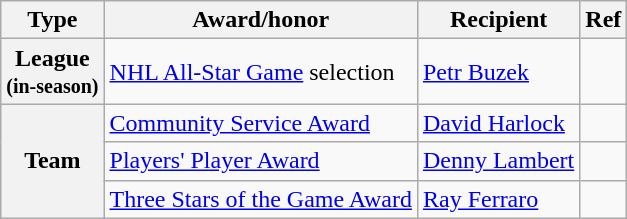<table class="wikitable">
<tr>
<th scope="col">Type</th>
<th scope="col">Award/honor</th>
<th scope="col">Recipient</th>
<th scope="col">Ref</th>
</tr>
<tr>
<th scope="row">League<br><small>(in-season)</small></th>
<td><a href='#'>NHL All-Star Game</a> selection</td>
<td><a href='#'>Petr Buzek</a></td>
<td></td>
</tr>
<tr>
<th scope="row" rowspan="3">Team</th>
<td><a href='#'>Community Service Award</a></td>
<td><a href='#'>David Harlock</a></td>
<td></td>
</tr>
<tr>
<td><a href='#'>Players' Player Award</a></td>
<td><a href='#'>Denny Lambert</a></td>
<td></td>
</tr>
<tr>
<td><a href='#'>Three Stars of the Game Award</a></td>
<td><a href='#'>Ray Ferraro</a></td>
<td></td>
</tr>
</table>
